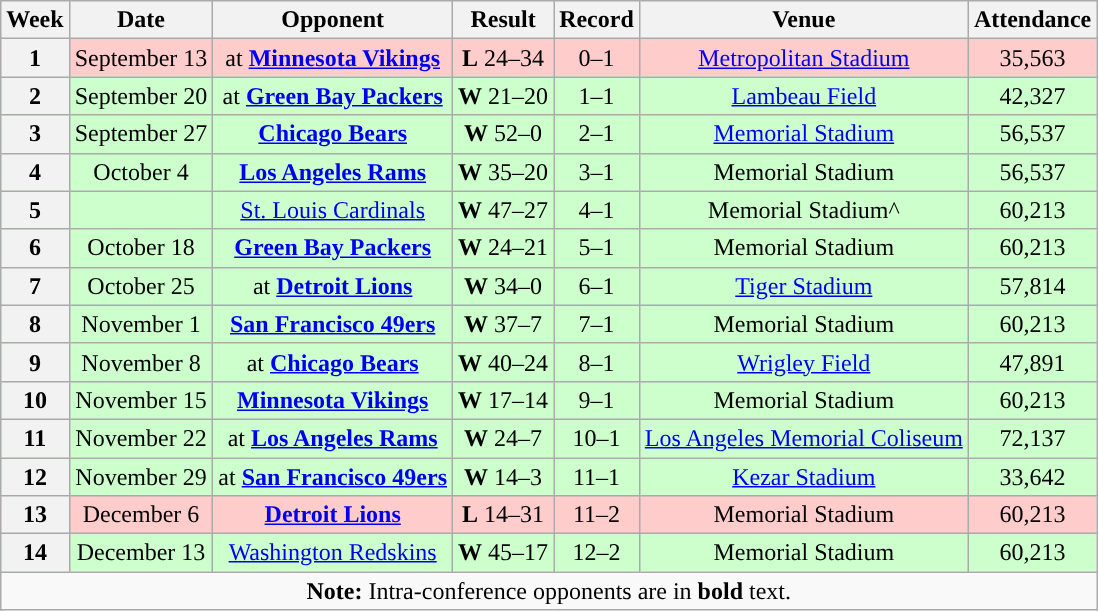<table class="wikitable" style="text-align:center">
<tr>
<th>Week</th>
<th>Date</th>
<th>Opponent</th>
<th>Result</th>
<th>Record</th>
<th>Venue</th>
<th>Attendance</th>
</tr>
<tr style="background:#fcc">
<th>1</th>
<td>September 13</td>
<td>at <strong><a href='#'>Minnesota Vikings</a></strong></td>
<td><strong>L</strong> 24–34</td>
<td>0–1</td>
<td><a href='#'>Metropolitan Stadium</a></td>
<td>35,563</td>
</tr>
<tr style="background:#cfc">
<th>2</th>
<td>September 20</td>
<td>at <strong><a href='#'>Green Bay Packers</a></strong></td>
<td><strong>W</strong> 21–20</td>
<td>1–1</td>
<td><a href='#'>Lambeau Field</a></td>
<td>42,327</td>
</tr>
<tr style="background:#cfc">
<th>3</th>
<td>September 27</td>
<td><strong><a href='#'>Chicago Bears</a></strong></td>
<td><strong>W</strong> 52–0</td>
<td>2–1</td>
<td><a href='#'>Memorial Stadium</a></td>
<td>56,537</td>
</tr>
<tr style="background:#cfc">
<th>4</th>
<td>October 4</td>
<td><strong><a href='#'>Los Angeles Rams</a></strong></td>
<td><strong>W</strong> 35–20</td>
<td>3–1</td>
<td>Memorial Stadium</td>
<td>56,537</td>
</tr>
<tr style="background:#cfc">
<th>5</th>
<td></td>
<td><a href='#'>St. Louis Cardinals</a></td>
<td><strong>W</strong> 47–27</td>
<td>4–1</td>
<td>Memorial Stadium^</td>
<td>60,213</td>
</tr>
<tr style="background:#cfc">
<th>6</th>
<td>October 18</td>
<td><strong><a href='#'>Green Bay Packers</a></strong></td>
<td><strong>W</strong> 24–21</td>
<td>5–1</td>
<td>Memorial Stadium</td>
<td>60,213</td>
</tr>
<tr style="background:#cfc">
<th>7</th>
<td>October 25</td>
<td>at <strong><a href='#'>Detroit Lions</a></strong></td>
<td><strong>W</strong> 34–0</td>
<td>6–1</td>
<td><a href='#'>Tiger Stadium</a></td>
<td>57,814</td>
</tr>
<tr style="background:#cfc">
<th>8</th>
<td>November 1</td>
<td><strong><a href='#'>San Francisco 49ers</a></strong></td>
<td><strong>W</strong> 37–7</td>
<td>7–1</td>
<td>Memorial Stadium</td>
<td>60,213</td>
</tr>
<tr style="background:#cfc">
<th>9</th>
<td>November 8</td>
<td>at <strong><a href='#'>Chicago Bears</a></strong></td>
<td><strong>W</strong> 40–24</td>
<td>8–1</td>
<td><a href='#'>Wrigley Field</a></td>
<td>47,891</td>
</tr>
<tr style="background:#cfc">
<th>10</th>
<td>November 15</td>
<td><strong><a href='#'>Minnesota Vikings</a></strong></td>
<td><strong>W</strong> 17–14</td>
<td>9–1</td>
<td>Memorial Stadium</td>
<td>60,213</td>
</tr>
<tr style="background:#cfc">
<th>11</th>
<td>November 22</td>
<td>at <strong><a href='#'>Los Angeles Rams</a></strong></td>
<td><strong>W</strong> 24–7</td>
<td>10–1</td>
<td><a href='#'>Los Angeles Memorial Coliseum</a></td>
<td>72,137</td>
</tr>
<tr style="background:#cfc">
<th>12</th>
<td>November 29</td>
<td>at <strong><a href='#'>San Francisco 49ers</a></strong></td>
<td><strong>W</strong> 14–3</td>
<td>11–1</td>
<td><a href='#'>Kezar Stadium</a></td>
<td>33,642</td>
</tr>
<tr style="background:#fcc">
<th>13</th>
<td>December 6</td>
<td><strong><a href='#'>Detroit Lions</a></strong></td>
<td><strong>L</strong> 14–31</td>
<td>11–2</td>
<td>Memorial Stadium</td>
<td>60,213</td>
</tr>
<tr style="background:#cfc">
<th>14</th>
<td>December 13</td>
<td><a href='#'>Washington Redskins</a></td>
<td><strong>W</strong> 45–17</td>
<td>12–2</td>
<td>Memorial Stadium</td>
<td>60,213</td>
</tr>
<tr>
<td colspan="8"><strong>Note:</strong> Intra-conference opponents are in <strong>bold</strong> text.</td>
</tr>
</table>
